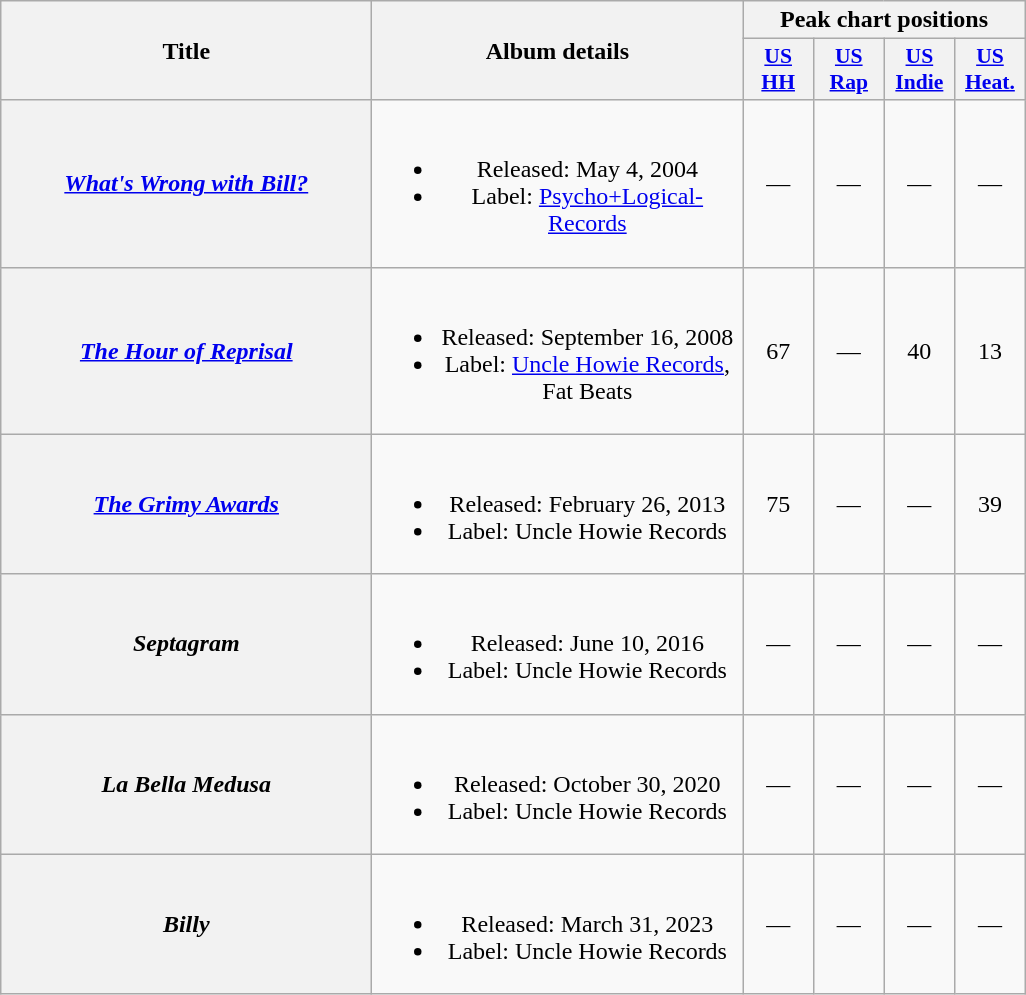<table class="wikitable plainrowheaders" style="text-align:center;">
<tr>
<th scope="col" rowspan="2" style="width:15em;">Title</th>
<th scope="col" rowspan="2" style="width:15em;">Album details</th>
<th colspan="4">Peak chart positions</th>
</tr>
<tr>
<th scope="col" style="width:2.8em;font-size:90%;"><a href='#'>US HH</a></th>
<th scope="col" style="width:2.8em;font-size:90%;"><a href='#'>US Rap</a></th>
<th scope="col" style="width:2.8em;font-size:90%;"><a href='#'>US Indie</a></th>
<th scope="col" style="width:2.8em;font-size:90%;"><a href='#'>US Heat.</a></th>
</tr>
<tr>
<th scope="row"><em><a href='#'>What's Wrong with Bill?</a></em></th>
<td><br><ul><li>Released: May 4, 2004</li><li>Label: <a href='#'>Psycho+Logical-Records</a></li></ul></td>
<td>—</td>
<td>—</td>
<td>—</td>
<td>—</td>
</tr>
<tr>
<th scope="row"><em><a href='#'>The Hour of Reprisal</a></em></th>
<td><br><ul><li>Released: September 16, 2008</li><li>Label: <a href='#'>Uncle Howie Records</a>, Fat Beats</li></ul></td>
<td>67</td>
<td>—</td>
<td>40</td>
<td>13</td>
</tr>
<tr>
<th scope="row"><em><a href='#'>The Grimy Awards</a></em></th>
<td><br><ul><li>Released: February 26, 2013</li><li>Label: Uncle Howie Records</li></ul></td>
<td>75</td>
<td>—</td>
<td>—</td>
<td>39</td>
</tr>
<tr>
<th scope="row"><em>Septagram</em></th>
<td><br><ul><li>Released: June 10, 2016</li><li>Label: Uncle Howie Records</li></ul></td>
<td>—</td>
<td>—</td>
<td>—</td>
<td>—</td>
</tr>
<tr>
<th scope="row"><em>La Bella Medusa</em></th>
<td><br><ul><li>Released: October 30, 2020</li><li>Label: Uncle Howie Records</li></ul></td>
<td>—</td>
<td>—</td>
<td>—</td>
<td>—</td>
</tr>
<tr>
<th scope="row"><em>Billy</em></th>
<td><br><ul><li>Released: March 31, 2023</li><li>Label: Uncle Howie Records</li></ul></td>
<td>—</td>
<td>—</td>
<td>—</td>
<td>—</td>
</tr>
</table>
